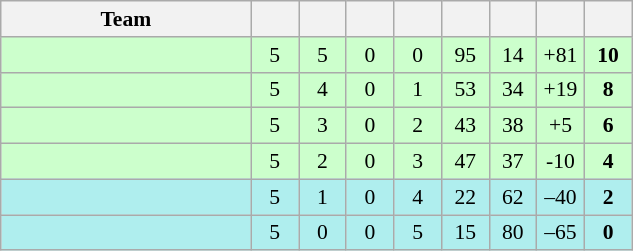<table class="wikitable" style="text-align: center; font-size:90% ">
<tr>
<th width="160">Team</th>
<th width="25"></th>
<th width="25"></th>
<th width="25"></th>
<th width="25"></th>
<th width="25"></th>
<th width="25"></th>
<th width="25"></th>
<th width="25"></th>
</tr>
<tr bgcolor="ccffcc">
<td align="left"></td>
<td>5</td>
<td>5</td>
<td>0</td>
<td>0</td>
<td>95</td>
<td>14</td>
<td>+81</td>
<td><strong>10</strong></td>
</tr>
<tr bgcolor="ccffcc">
<td align="left"></td>
<td>5</td>
<td>4</td>
<td>0</td>
<td>1</td>
<td>53</td>
<td>34</td>
<td>+19</td>
<td><strong>8</strong></td>
</tr>
<tr bgcolor="ccffcc">
<td align="left"></td>
<td>5</td>
<td>3</td>
<td>0</td>
<td>2</td>
<td>43</td>
<td>38</td>
<td>+5</td>
<td><strong>6</strong></td>
</tr>
<tr bgcolor="ccffcc">
<td align="left"></td>
<td>5</td>
<td>2</td>
<td>0</td>
<td>3</td>
<td>47</td>
<td>37</td>
<td>-10</td>
<td><strong>4</strong></td>
</tr>
<tr bgcolor="afeeee">
<td align="left"></td>
<td>5</td>
<td>1</td>
<td>0</td>
<td>4</td>
<td>22</td>
<td>62</td>
<td>–40</td>
<td><strong>2</strong></td>
</tr>
<tr bgcolor="afeeee">
<td align="left"></td>
<td>5</td>
<td>0</td>
<td>0</td>
<td>5</td>
<td>15</td>
<td>80</td>
<td>–65</td>
<td><strong>0</strong></td>
</tr>
</table>
